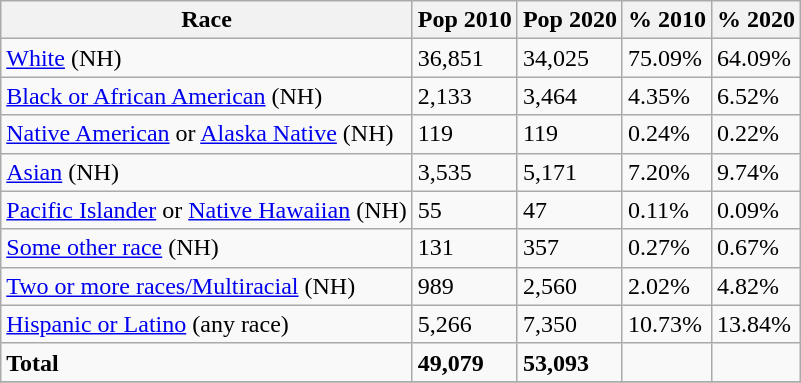<table class="wikitable">
<tr>
<th>Race</th>
<th>Pop 2010</th>
<th>Pop 2020</th>
<th>% 2010</th>
<th>% 2020</th>
</tr>
<tr>
<td><a href='#'>White</a> (NH)</td>
<td>36,851</td>
<td>34,025</td>
<td>75.09%</td>
<td>64.09%</td>
</tr>
<tr>
<td><a href='#'>Black or African American</a> (NH)</td>
<td>2,133</td>
<td>3,464</td>
<td>4.35%</td>
<td>6.52%</td>
</tr>
<tr>
<td><a href='#'>Native American</a> or <a href='#'>Alaska Native</a> (NH)</td>
<td>119</td>
<td>119</td>
<td>0.24%</td>
<td>0.22%</td>
</tr>
<tr>
<td><a href='#'>Asian</a> (NH)</td>
<td>3,535</td>
<td>5,171</td>
<td>7.20%</td>
<td>9.74%</td>
</tr>
<tr>
<td><a href='#'>Pacific Islander</a> or <a href='#'>Native Hawaiian</a> (NH)</td>
<td>55</td>
<td>47</td>
<td>0.11%</td>
<td>0.09%</td>
</tr>
<tr>
<td><a href='#'>Some other race</a> (NH)</td>
<td>131</td>
<td>357</td>
<td>0.27%</td>
<td>0.67%</td>
</tr>
<tr>
<td><a href='#'>Two or more races/Multiracial</a> (NH)</td>
<td>989</td>
<td>2,560</td>
<td>2.02%</td>
<td>4.82%</td>
</tr>
<tr>
<td><a href='#'>Hispanic or Latino</a> (any race)</td>
<td>5,266</td>
<td>7,350</td>
<td>10.73%</td>
<td>13.84%</td>
</tr>
<tr>
<td><strong>Total</strong></td>
<td><strong>49,079</strong></td>
<td><strong>53,093</strong></td>
<td></td>
<td></td>
</tr>
<tr>
</tr>
</table>
